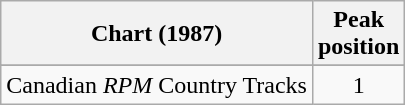<table class="wikitable sortable">
<tr>
<th align="left">Chart (1987)</th>
<th align="center">Peak<br>position</th>
</tr>
<tr>
</tr>
<tr>
</tr>
<tr>
<td align="left">Canadian <em>RPM</em> Country Tracks</td>
<td align="center">1</td>
</tr>
</table>
